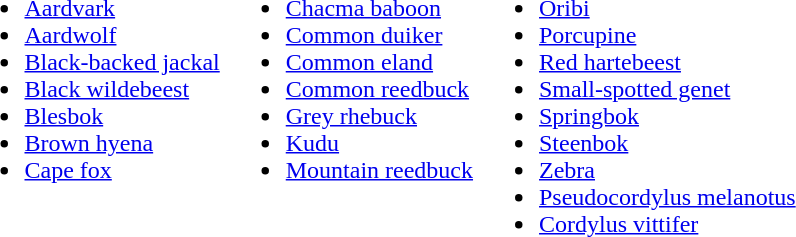<table>
<tr valign=top>
<td><br><ul><li><a href='#'>Aardvark</a></li><li><a href='#'>Aardwolf</a></li><li><a href='#'>Black-backed jackal</a></li><li><a href='#'>Black wildebeest</a></li><li><a href='#'>Blesbok</a></li><li><a href='#'>Brown hyena</a></li><li><a href='#'>Cape fox</a></li></ul></td>
<td><br><ul><li><a href='#'>Chacma baboon</a></li><li><a href='#'>Common duiker</a></li><li><a href='#'>Common eland</a></li><li><a href='#'>Common reedbuck</a></li><li><a href='#'>Grey rhebuck</a></li><li><a href='#'>Kudu</a></li><li><a href='#'>Mountain reedbuck</a></li></ul></td>
<td><br><ul><li><a href='#'>Oribi</a></li><li><a href='#'>Porcupine</a></li><li><a href='#'>Red hartebeest</a></li><li><a href='#'>Small-spotted genet</a></li><li><a href='#'>Springbok</a></li><li><a href='#'>Steenbok</a></li><li><a href='#'>Zebra</a></li><li><a href='#'>Pseudocordylus melanotus</a></li><li><a href='#'>Cordylus vittifer</a></li></ul></td>
</tr>
</table>
